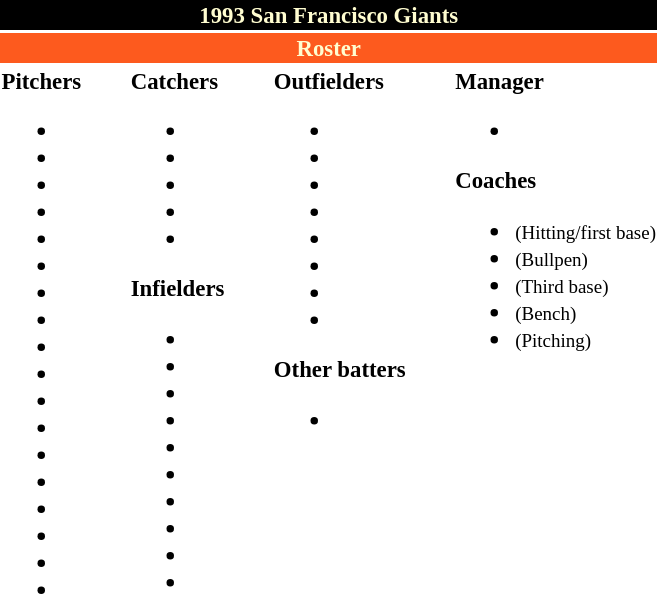<table class="toccolours" style="font-size: 95%;">
<tr>
<th colspan="10" style="background-color: black; color: #FFFDD0; text-align: center;">1993 San Francisco Giants</th>
</tr>
<tr>
<td colspan="10" style="background-color: #fd5a1e; color: #FFFDD0; text-align: center;"><strong>Roster</strong></td>
</tr>
<tr>
<td valign="top"><strong>Pitchers</strong><br><ul><li></li><li></li><li></li><li></li><li></li><li></li><li></li><li></li><li></li><li></li><li></li><li></li><li></li><li></li><li></li><li></li><li></li><li></li></ul></td>
<td width="25px"></td>
<td valign="top"><strong>Catchers</strong><br><ul><li></li><li></li><li></li><li></li><li></li></ul><strong>Infielders</strong><ul><li></li><li></li><li></li><li></li><li></li><li></li><li></li><li></li><li></li><li></li></ul></td>
<td width="25px"></td>
<td valign="top"><strong>Outfielders</strong><br><ul><li></li><li></li><li></li><li></li><li></li><li></li><li></li><li></li></ul><strong>Other batters</strong><ul><li></li></ul></td>
<td width="25px"></td>
<td valign="top"><strong>Manager</strong><br><ul><li></li></ul><strong>Coaches</strong><ul><li> <small>(Hitting/first base)</small></li><li> <small>(Bullpen)</small></li><li> <small>(Third base)</small></li><li> <small>(Bench)</small></li><li> <small>(Pitching)</small></li></ul></td>
</tr>
<tr>
</tr>
</table>
